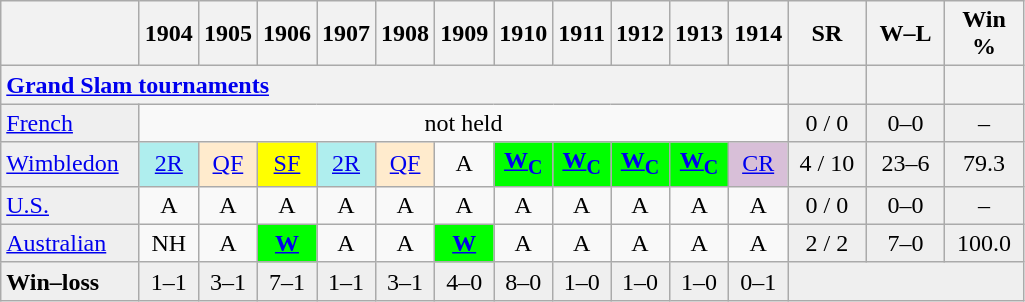<table class=wikitable style=font-size:100%;text-align:center>
<tr>
<th style=width:85px></th>
<th>1904</th>
<th>1905</th>
<th>1906</th>
<th>1907</th>
<th>1908</th>
<th>1909</th>
<th>1910</th>
<th>1911</th>
<th>1912</th>
<th>1913</th>
<th>1914</th>
<th style=width:45px>SR</th>
<th style=width:45px>W–L</th>
<th style=width:45px>Win %</th>
</tr>
<tr>
<th style=text-align:left colspan=12><a href='#'>Grand Slam tournaments</a></th>
<th></th>
<th></th>
<th></th>
</tr>
<tr>
<td style=text-align:left bgcolor=efefef><a href='#'>French</a></td>
<td colspan=11>not held</td>
<td bgcolor=efefef>0 / 0</td>
<td bgcolor=efefef>0–0</td>
<td bgcolor=efefef>–</td>
</tr>
<tr>
<td style=text-align:left bgcolor=efefef><a href='#'>Wimbledon</a></td>
<td bgcolor=afeeee><a href='#'>2R</a></td>
<td bgcolor=ffebcd><a href='#'>QF</a></td>
<td bgcolor=yellow><a href='#'>SF</a></td>
<td bgcolor=afeeee><a href='#'>2R</a></td>
<td bgcolor=ffebcd><a href='#'>QF</a></td>
<td>A</td>
<td bgcolor=lime><strong><a href='#'>W<sub>C</sub></a></strong></td>
<td bgcolor=lime><strong><a href='#'>W<sub>C</sub></a></strong></td>
<td bgcolor=lime><strong><a href='#'>W<sub>C</sub></a></strong></td>
<td bgcolor=lime><strong><a href='#'>W<sub>C</sub></a></strong></td>
<td bgcolor=thistle><a href='#'>CR</a></td>
<td bgcolor=efefef>4 / 10</td>
<td bgcolor=efefef>23–6</td>
<td bgcolor=efefef>79.3</td>
</tr>
<tr>
<td style=text-align:left bgcolor=efefef><a href='#'>U.S.</a></td>
<td>A</td>
<td>A</td>
<td>A</td>
<td>A</td>
<td>A</td>
<td>A</td>
<td>A</td>
<td>A</td>
<td>A</td>
<td>A</td>
<td>A</td>
<td bgcolor=efefef>0 / 0</td>
<td bgcolor=efefef>0–0</td>
<td bgcolor=efefef>–</td>
</tr>
<tr>
<td style=text-align:left bgcolor=efefef><a href='#'>Australian</a></td>
<td>NH</td>
<td>A</td>
<td bgcolor=lime><strong><a href='#'>W</a></strong></td>
<td>A</td>
<td>A</td>
<td bgcolor=lime><strong><a href='#'>W</a></strong></td>
<td>A</td>
<td>A</td>
<td>A</td>
<td>A</td>
<td>A</td>
<td bgcolor=efefef>2 / 2</td>
<td bgcolor=efefef>7–0</td>
<td bgcolor=efefef>100.0</td>
</tr>
<tr style=background:#efefef>
<td style=text-align:left><strong>Win–loss</strong></td>
<td>1–1</td>
<td>3–1</td>
<td>7–1</td>
<td>1–1</td>
<td>3–1</td>
<td>4–0</td>
<td>8–0</td>
<td>1–0</td>
<td>1–0</td>
<td>1–0</td>
<td>0–1</td>
<td colspan=3></td>
</tr>
</table>
